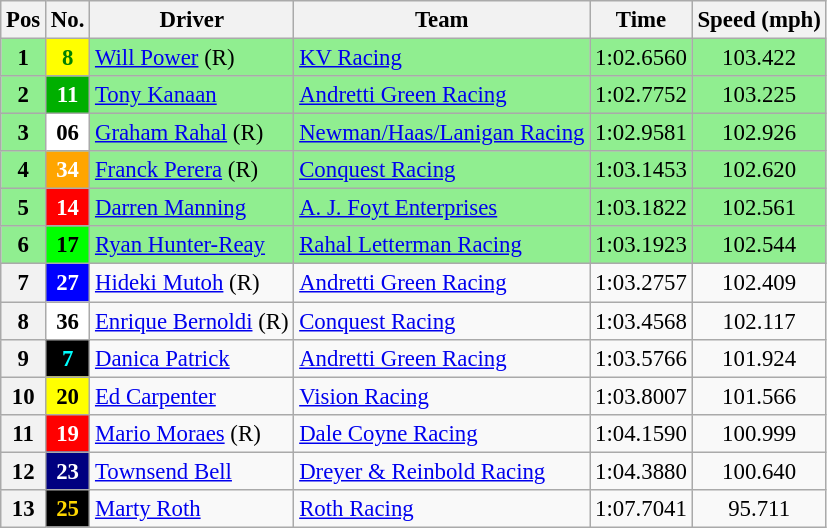<table class="wikitable" style="font-size:95%;">
<tr>
<th>Pos</th>
<th>No.</th>
<th>Driver</th>
<th>Team</th>
<th>Time</th>
<th>Speed (mph)</th>
</tr>
<tr style="background:lightgreen;">
<td style="text-align:center;"><strong>1</strong></td>
<td style="color:green; background:yellow; text-align:center;"><strong>8</strong></td>
<td> <a href='#'>Will Power</a> (R)</td>
<td><a href='#'>KV Racing</a></td>
<td align=center>1:02.6560</td>
<td align=center>103.422</td>
</tr>
<tr style="background:lightgreen;">
<td style="text-align:center;"><strong>2</strong></td>
<td style="color:white; background:#00af00; text-align:center;"><strong>11</strong></td>
<td> <a href='#'>Tony Kanaan</a></td>
<td><a href='#'>Andretti Green Racing</a></td>
<td align=center>1:02.7752</td>
<td align=center>103.225</td>
</tr>
<tr style="background:lightgreen;">
<td style="text-align:center;"><strong>3</strong></td>
<td style="color:black; background:white; text-align:center;"><strong>06</strong></td>
<td> <a href='#'>Graham Rahal</a> (R)</td>
<td><a href='#'>Newman/Haas/Lanigan Racing</a></td>
<td align=center>1:02.9581</td>
<td align=center>102.926</td>
</tr>
<tr style="background:lightgreen;">
<td style="text-align:center;"><strong>4</strong></td>
<td style="color:white; background:orange; text-align:center;"><strong>34</strong></td>
<td> <a href='#'>Franck Perera</a> (R)</td>
<td><a href='#'>Conquest Racing</a></td>
<td align=center>1:03.1453</td>
<td align=center>102.620</td>
</tr>
<tr style="background:lightgreen;">
<td style="text-align:center;"><strong>5</strong></td>
<td style="color:white; background:#f00; text-align:center;"><strong>14</strong></td>
<td> <a href='#'>Darren Manning</a></td>
<td><a href='#'>A. J. Foyt Enterprises</a></td>
<td align=center>1:03.1822</td>
<td align=center>102.561</td>
</tr>
<tr style="background:lightgreen;">
<td style="text-align:center;"><strong>6</strong></td>
<td style="color:Black; background:#0f0; text-align:center;"><strong>17</strong></td>
<td> <a href='#'>Ryan Hunter-Reay</a></td>
<td><a href='#'>Rahal Letterman Racing</a></td>
<td align=center>1:03.1923</td>
<td align=center>102.544</td>
</tr>
<tr>
<th>7</th>
<td style="color:white; background:blue; text-align:center;"><strong>27</strong></td>
<td> <a href='#'>Hideki Mutoh</a> (R)</td>
<td><a href='#'>Andretti Green Racing</a></td>
<td align=center>1:03.2757</td>
<td align=center>102.409</td>
</tr>
<tr>
<th>8</th>
<td style="color:black; background:white; text-align:center;"><strong>36</strong></td>
<td> <a href='#'>Enrique Bernoldi</a> (R)</td>
<td><a href='#'>Conquest Racing</a></td>
<td align=center>1:03.4568</td>
<td align=center>102.117</td>
</tr>
<tr>
<th>9</th>
<td style="color:aqua; background:black; text-align:center;"><strong>7</strong></td>
<td> <a href='#'>Danica Patrick</a></td>
<td><a href='#'>Andretti Green Racing</a></td>
<td align=center>1:03.5766</td>
<td align=center>101.924</td>
</tr>
<tr>
<th>10</th>
<td style="color:black; background:yellow; text-align:center;"><strong>20</strong></td>
<td> <a href='#'>Ed Carpenter</a></td>
<td><a href='#'>Vision Racing</a></td>
<td align=center>1:03.8007</td>
<td align=center>101.566</td>
</tr>
<tr>
<th>11</th>
<td style="color:white; background:red; text-align:center;"><strong>19</strong></td>
<td> <a href='#'>Mario Moraes</a> (R)</td>
<td><a href='#'>Dale Coyne Racing</a></td>
<td align=center>1:04.1590</td>
<td align=center>100.999</td>
</tr>
<tr>
<th>12</th>
<td style="color:white; background:navy; text-align:center;"><strong>23</strong></td>
<td> <a href='#'>Townsend Bell</a></td>
<td><a href='#'>Dreyer & Reinbold Racing</a></td>
<td align=center>1:04.3880</td>
<td align=center>100.640</td>
</tr>
<tr>
<th>13</th>
<td style="color:gold; background:black; text-align:center;"><strong>25</strong></td>
<td> <a href='#'>Marty Roth</a></td>
<td><a href='#'>Roth Racing</a></td>
<td align=center>1:07.7041</td>
<td align=center>95.711</td>
</tr>
</table>
